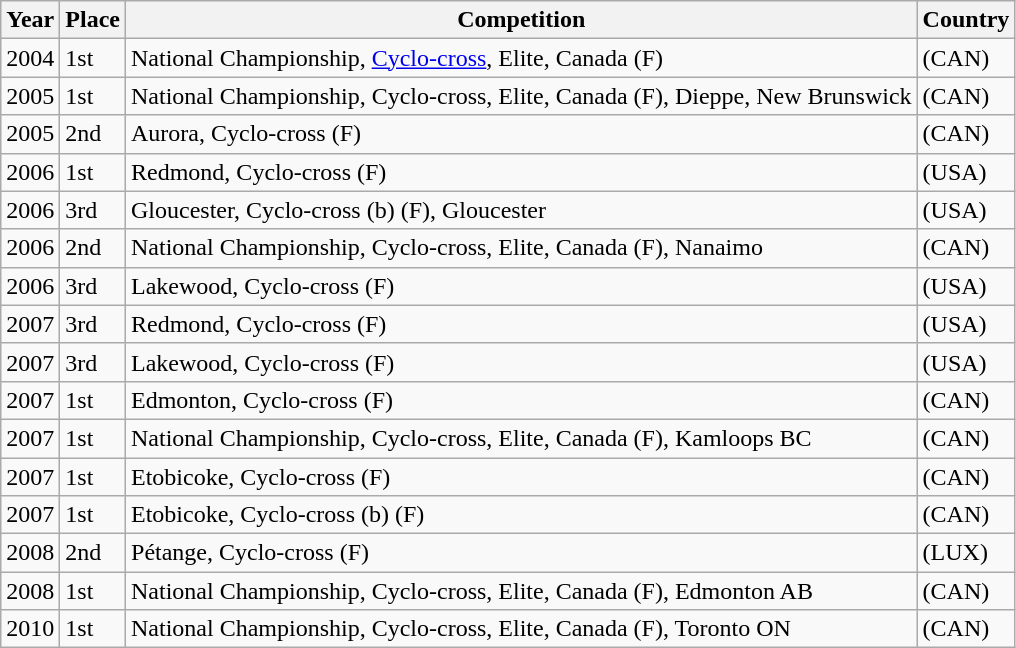<table class="wikitable">
<tr>
<th>Year</th>
<th>Place</th>
<th>Competition</th>
<th>Country</th>
</tr>
<tr>
<td>2004</td>
<td>1st</td>
<td>National Championship, <a href='#'>Cyclo-cross</a>, Elite, Canada (F)</td>
<td>(CAN)</td>
</tr>
<tr>
<td>2005</td>
<td>1st</td>
<td>National Championship, Cyclo-cross, Elite, Canada (F), Dieppe, New Brunswick</td>
<td>(CAN)</td>
</tr>
<tr>
<td>2005</td>
<td>2nd</td>
<td>Aurora, Cyclo-cross (F)</td>
<td>(CAN)</td>
</tr>
<tr>
<td>2006</td>
<td>1st</td>
<td>Redmond, Cyclo-cross (F)</td>
<td>(USA)</td>
</tr>
<tr>
<td>2006</td>
<td>3rd</td>
<td>Gloucester, Cyclo-cross (b) (F), Gloucester</td>
<td>(USA)</td>
</tr>
<tr>
<td>2006</td>
<td>2nd</td>
<td>National Championship, Cyclo-cross, Elite, Canada (F), Nanaimo</td>
<td>(CAN)</td>
</tr>
<tr>
<td>2006</td>
<td>3rd</td>
<td>Lakewood, Cyclo-cross (F)</td>
<td>(USA)</td>
</tr>
<tr>
<td>2007</td>
<td>3rd</td>
<td>Redmond, Cyclo-cross (F)</td>
<td>(USA)</td>
</tr>
<tr>
<td>2007</td>
<td>3rd</td>
<td>Lakewood, Cyclo-cross (F)</td>
<td>(USA)</td>
</tr>
<tr>
<td>2007</td>
<td>1st</td>
<td>Edmonton, Cyclo-cross (F)</td>
<td>(CAN)</td>
</tr>
<tr>
<td>2007</td>
<td>1st</td>
<td>National Championship, Cyclo-cross, Elite, Canada (F), Kamloops BC</td>
<td>(CAN)</td>
</tr>
<tr>
<td>2007</td>
<td>1st</td>
<td>Etobicoke, Cyclo-cross (F)</td>
<td>(CAN)</td>
</tr>
<tr>
<td>2007</td>
<td>1st</td>
<td>Etobicoke, Cyclo-cross (b) (F)</td>
<td>(CAN)</td>
</tr>
<tr>
<td>2008</td>
<td>2nd</td>
<td>Pétange, Cyclo-cross (F)</td>
<td>(LUX)</td>
</tr>
<tr>
<td>2008</td>
<td>1st</td>
<td>National Championship, Cyclo-cross, Elite, Canada (F), Edmonton AB</td>
<td>(CAN)</td>
</tr>
<tr>
<td>2010</td>
<td>1st</td>
<td>National Championship, Cyclo-cross, Elite, Canada (F), Toronto ON</td>
<td>(CAN)</td>
</tr>
</table>
